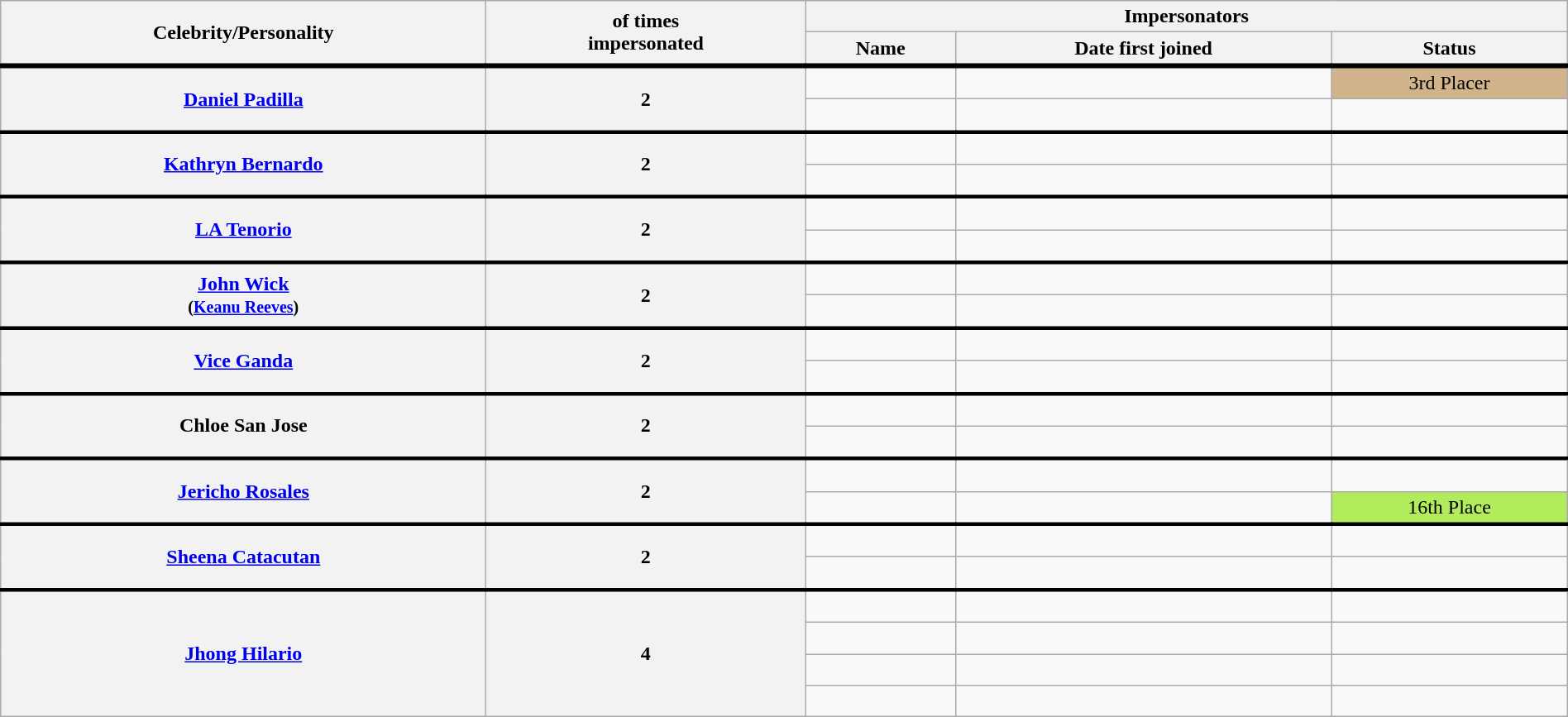<table class="wikitable collapsible" style="text-align:center;" width="100%">
<tr>
<th rowspan="2">Celebrity/Personality</th>
<th rowspan="2"> of times<br>impersonated</th>
<th colspan="3">Impersonators</th>
</tr>
<tr>
<th>Name</th>
<th>Date first joined</th>
<th>Status</th>
</tr>
<tr style="border-top: solid 4px;">
<th rowspan="2"><a href='#'>Daniel Padilla</a></th>
<th rowspan="2">2</th>
<td></td>
<td></td>
<td style="background:tan;">3rd Placer</td>
</tr>
<tr>
<td></td>
<td></td>
<td><br></td>
</tr>
<tr style="border-top: solid 3px;">
<th rowspan="2"><a href='#'>Kathryn Bernardo</a></th>
<th rowspan="2">2</th>
<td></td>
<td></td>
<td><br></td>
</tr>
<tr>
<td></td>
<td></td>
<td><br></td>
</tr>
<tr style="border-top: solid 3px;">
<th rowspan="2"><a href='#'>LA Tenorio</a></th>
<th rowspan="2">2</th>
<td></td>
<td></td>
<td><br></td>
</tr>
<tr>
<td></td>
<td></td>
<td><br></td>
</tr>
<tr style="border-top: solid 3px;">
<th rowspan="2"><a href='#'>John Wick</a><br><small>(<a href='#'>Keanu Reeves</a>)</small></th>
<th rowspan="2">2</th>
<td></td>
<td></td>
<td><br></td>
</tr>
<tr>
<td></td>
<td></td>
<td><br></td>
</tr>
<tr style="border-top: solid 3px;">
<th rowspan="2"><a href='#'>Vice Ganda</a></th>
<th rowspan="2">2</th>
<td></td>
<td></td>
<td><br></td>
</tr>
<tr>
<td></td>
<td></td>
<td><br></td>
</tr>
<tr style="border-top: solid 3px;">
<th rowspan="2">Chloe San Jose</th>
<th rowspan="2">2</th>
<td></td>
<td></td>
<td><br></td>
</tr>
<tr>
<td></td>
<td></td>
<td><br></td>
</tr>
<tr style="border-top: solid 3px;">
<th rowspan="2"><a href='#'>Jericho Rosales</a></th>
<th rowspan="2">2</th>
<td></td>
<td></td>
<td><br></td>
</tr>
<tr>
<td></td>
<td></td>
<td style="background:#B2EC5D;">16th Place</td>
</tr>
<tr style="border-top: solid 3px;">
<th rowspan="2"><a href='#'>Sheena Catacutan</a><br></th>
<th rowspan="2">2</th>
<td></td>
<td></td>
<td><br></td>
</tr>
<tr>
<td></td>
<td></td>
<td><br></td>
</tr>
<tr style="border-top: solid 3px;">
<th rowspan="4"><a href='#'>Jhong Hilario</a></th>
<th rowspan="4">4</th>
<td></td>
<td></td>
<td><br></td>
</tr>
<tr>
<td></td>
<td></td>
<td><br></td>
</tr>
<tr>
<td></td>
<td></td>
<td><br></td>
</tr>
<tr>
<td></td>
<td></td>
<td><br></td>
</tr>
</table>
